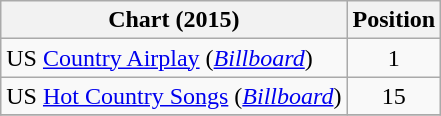<table class="wikitable sortable">
<tr>
<th scope="col">Chart (2015)</th>
<th scope="col">Position</th>
</tr>
<tr>
<td>US <a href='#'>Country Airplay</a> (<em><a href='#'>Billboard</a></em>)</td>
<td align="center">1</td>
</tr>
<tr>
<td>US <a href='#'>Hot Country Songs</a> (<em><a href='#'>Billboard</a></em>)</td>
<td align="center">15</td>
</tr>
<tr>
</tr>
</table>
